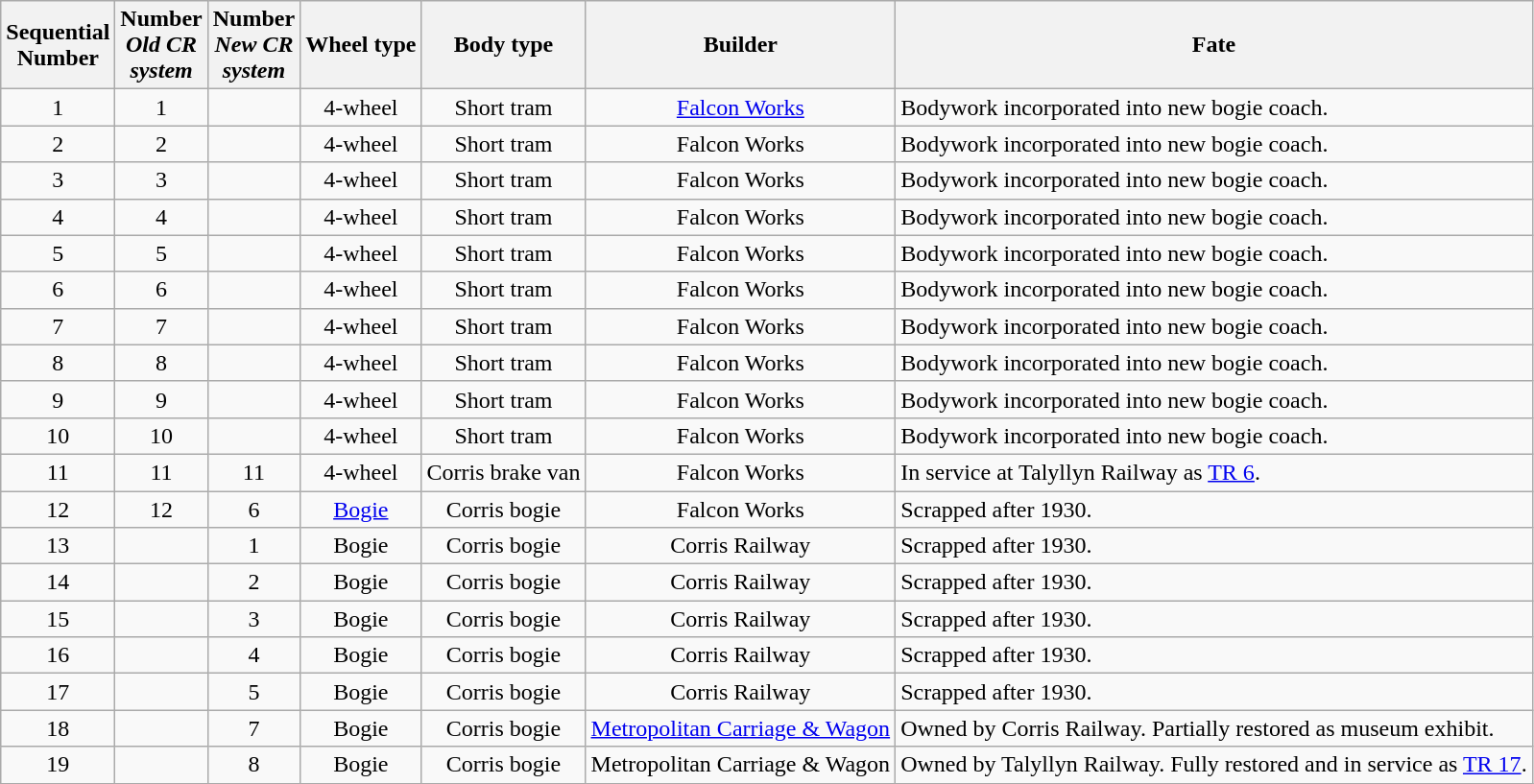<table class="wikitable">
<tr>
<th>Sequential<br>Number</th>
<th>Number<br><em>Old CR<br>system</em></th>
<th>Number<br><em>New CR<br>system</em></th>
<th>Wheel type</th>
<th>Body type</th>
<th>Builder</th>
<th>Fate</th>
</tr>
<tr>
<td align="center">1</td>
<td align="center">1</td>
<td align="center"></td>
<td align="center">4-wheel</td>
<td align="center">Short tram</td>
<td align="center"><a href='#'>Falcon Works</a></td>
<td>Bodywork incorporated into new bogie coach.</td>
</tr>
<tr>
<td align="center">2</td>
<td align="center">2</td>
<td align="center"></td>
<td align="center">4-wheel</td>
<td align="center">Short tram</td>
<td align="center">Falcon Works</td>
<td>Bodywork incorporated into new bogie coach.</td>
</tr>
<tr>
<td align="center">3</td>
<td align="center">3</td>
<td align="center"></td>
<td align="center">4-wheel</td>
<td align="center">Short tram</td>
<td align="center">Falcon Works</td>
<td>Bodywork incorporated into new bogie coach.</td>
</tr>
<tr>
<td align="center">4</td>
<td align="center">4</td>
<td align="center"></td>
<td align="center">4-wheel</td>
<td align="center">Short tram</td>
<td align="center">Falcon Works</td>
<td>Bodywork incorporated into new bogie coach.</td>
</tr>
<tr>
<td align="center">5</td>
<td align="center">5</td>
<td align="center"></td>
<td align="center">4-wheel</td>
<td align="center">Short tram</td>
<td align="center">Falcon Works</td>
<td>Bodywork incorporated into new bogie coach.</td>
</tr>
<tr>
<td align="center">6</td>
<td align="center">6</td>
<td align="center"></td>
<td align="center">4-wheel</td>
<td align="center">Short tram</td>
<td align="center">Falcon Works</td>
<td>Bodywork incorporated into new bogie coach.</td>
</tr>
<tr>
<td align="center">7</td>
<td align="center">7</td>
<td align="center"></td>
<td align="center">4-wheel</td>
<td align="center">Short tram</td>
<td align="center">Falcon Works</td>
<td>Bodywork incorporated into new bogie coach.</td>
</tr>
<tr>
<td align="center">8</td>
<td align="center">8</td>
<td align="center"></td>
<td align="center">4-wheel</td>
<td align="center">Short tram</td>
<td align="center">Falcon Works</td>
<td>Bodywork incorporated into new bogie coach.</td>
</tr>
<tr>
<td align="center">9</td>
<td align="center">9</td>
<td align="center"></td>
<td align="center">4-wheel</td>
<td align="center">Short tram</td>
<td align="center">Falcon Works</td>
<td>Bodywork incorporated into new bogie coach.</td>
</tr>
<tr>
<td align="center">10</td>
<td align="center">10</td>
<td align="center"></td>
<td align="center">4-wheel</td>
<td align="center">Short tram</td>
<td align="center">Falcon Works</td>
<td>Bodywork incorporated into new bogie coach.</td>
</tr>
<tr>
<td align="center">11</td>
<td align="center">11</td>
<td align="center">11</td>
<td align="center">4-wheel</td>
<td align="center">Corris brake van</td>
<td align="center">Falcon Works</td>
<td>In service at Talyllyn Railway as <a href='#'>TR 6</a>.</td>
</tr>
<tr>
<td align="center">12</td>
<td align="center">12</td>
<td align="center">6</td>
<td align="center"><a href='#'>Bogie</a></td>
<td align="center">Corris bogie</td>
<td align="center">Falcon Works</td>
<td>Scrapped after 1930.</td>
</tr>
<tr>
<td align="center">13</td>
<td align="center"></td>
<td align="center">1</td>
<td align="center">Bogie</td>
<td align="center">Corris bogie</td>
<td align="center">Corris Railway</td>
<td>Scrapped after 1930.</td>
</tr>
<tr>
<td align="center">14</td>
<td align="center"></td>
<td align="center">2</td>
<td align="center">Bogie</td>
<td align="center">Corris bogie</td>
<td align="center">Corris Railway</td>
<td>Scrapped after 1930.</td>
</tr>
<tr>
<td align="center">15</td>
<td align="center"></td>
<td align="center">3</td>
<td align="center">Bogie</td>
<td align="center">Corris bogie</td>
<td align="center">Corris Railway</td>
<td>Scrapped after 1930.</td>
</tr>
<tr>
<td align="center">16</td>
<td align="center"></td>
<td align="center">4</td>
<td align="center">Bogie</td>
<td align="center">Corris bogie</td>
<td align="center">Corris Railway</td>
<td>Scrapped after 1930.</td>
</tr>
<tr>
<td align="center">17</td>
<td align="center"></td>
<td align="center">5</td>
<td align="center">Bogie</td>
<td align="center">Corris bogie</td>
<td align="center">Corris Railway</td>
<td>Scrapped after 1930.</td>
</tr>
<tr>
<td align="center">18</td>
<td align="center"></td>
<td align="center">7</td>
<td align="center">Bogie</td>
<td align="center">Corris bogie</td>
<td align="center"><a href='#'>Metropolitan Carriage & Wagon</a></td>
<td>Owned by Corris Railway. Partially restored as museum exhibit.</td>
</tr>
<tr>
<td align="center">19</td>
<td align="center"></td>
<td align="center">8</td>
<td align="center">Bogie</td>
<td align="center">Corris bogie</td>
<td align="center">Metropolitan Carriage & Wagon</td>
<td>Owned by Talyllyn Railway. Fully restored and in service as <a href='#'>TR 17</a>.</td>
</tr>
<tr>
</tr>
</table>
